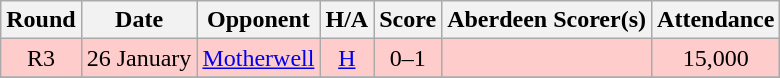<table class="wikitable" style="text-align:center">
<tr>
<th>Round</th>
<th>Date</th>
<th>Opponent</th>
<th>H/A</th>
<th>Score</th>
<th>Aberdeen Scorer(s)</th>
<th>Attendance</th>
</tr>
<tr bgcolor=#FFCCCC>
<td>R3</td>
<td align=left>26 January</td>
<td align=left><a href='#'>Motherwell</a></td>
<td><a href='#'>H</a></td>
<td>0–1</td>
<td align=left></td>
<td>15,000</td>
</tr>
<tr>
</tr>
</table>
